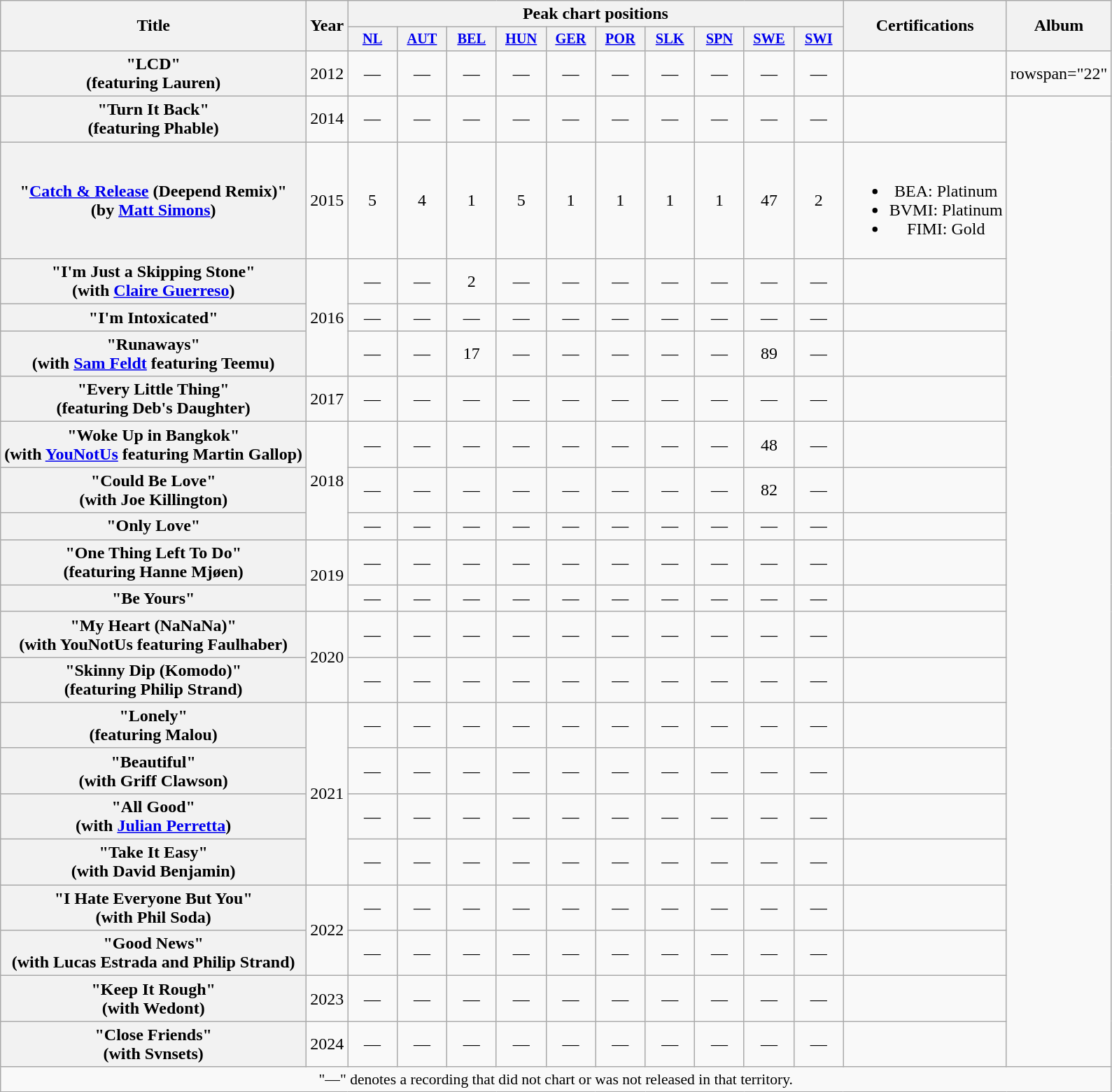<table class="wikitable plainrowheaders" style="text-align:center;">
<tr>
<th scope="col" rowspan="2">Title</th>
<th scope="col" rowspan="2">Year</th>
<th colspan="10">Peak chart positions</th>
<th rowspan="2">Certifications</th>
<th rowspan="2">Album</th>
</tr>
<tr>
<th scope="col" style="width:3em;font-size:85%;"><a href='#'>NL</a><br></th>
<th scope="col" style="width:3em;font-size:85%;"><a href='#'>AUT</a><br></th>
<th scope="col" style="width:3em;font-size:85%;"><a href='#'>BEL</a><br></th>
<th scope="col" style="width:3em;font-size:85%;"><a href='#'>HUN</a><br></th>
<th scope="col" style="width:3em;font-size:85%;"><a href='#'>GER</a><br></th>
<th scope="col" style="width:3em;font-size:85%;"><a href='#'>POR</a><br></th>
<th scope="col" style="width:3em;font-size:85%;"><a href='#'>SLK</a><br></th>
<th scope="col" style="width:3em;font-size:85%;"><a href='#'>SPN</a><br></th>
<th scope="col" style="width:3em;font-size:85%;"><a href='#'>SWE</a><br></th>
<th scope="col" style="width:3em;font-size:85%;"><a href='#'>SWI</a><br></th>
</tr>
<tr>
<th scope="row">"LCD"<br><span>(featuring Lauren)</span></th>
<td>2012</td>
<td>—</td>
<td>—</td>
<td>—</td>
<td>—</td>
<td>—</td>
<td>—</td>
<td>—</td>
<td>—</td>
<td>—</td>
<td>—</td>
<td></td>
<td>rowspan="22" </td>
</tr>
<tr>
<th scope="row">"Turn It Back"<br><span>(featuring Phable)</span></th>
<td>2014</td>
<td>—</td>
<td>—</td>
<td>—</td>
<td>—</td>
<td>—</td>
<td>—</td>
<td>—</td>
<td>—</td>
<td>—</td>
<td>—</td>
<td></td>
</tr>
<tr>
<th scope="row">"<a href='#'>Catch & Release</a> (Deepend Remix)"<br><span>(by <a href='#'>Matt Simons</a>)</span></th>
<td>2015</td>
<td>5</td>
<td>4</td>
<td>1</td>
<td>5</td>
<td>1</td>
<td>1</td>
<td>1</td>
<td>1</td>
<td>47</td>
<td>2</td>
<td><br><ul><li>BEA: Platinum</li><li>BVMI: Platinum</li><li>FIMI: Gold</li></ul></td>
</tr>
<tr>
<th scope="row">"I'm Just a Skipping Stone"<br><span>(with <a href='#'>Claire Guerreso</a>)</span></th>
<td rowspan="3">2016</td>
<td>—</td>
<td>—</td>
<td>2<br></td>
<td>—</td>
<td>—</td>
<td>—</td>
<td>—</td>
<td>—</td>
<td>—</td>
<td>—</td>
<td></td>
</tr>
<tr>
<th scope="row">"I'm Intoxicated"</th>
<td>—</td>
<td>—</td>
<td>—</td>
<td>—</td>
<td>—</td>
<td>—</td>
<td>—</td>
<td>—</td>
<td>—</td>
<td>—</td>
<td></td>
</tr>
<tr>
<th scope="row">"Runaways"<br><span>(with <a href='#'>Sam Feldt</a> featuring Teemu)</span></th>
<td>—</td>
<td>—</td>
<td>17<br></td>
<td>—</td>
<td>—</td>
<td>—</td>
<td>—</td>
<td>—</td>
<td>89<br></td>
<td>—</td>
<td></td>
</tr>
<tr>
<th scope="row">"Every Little Thing"<br><span>(featuring Deb's Daughter)</span></th>
<td>2017</td>
<td>—</td>
<td>—</td>
<td>—</td>
<td>—</td>
<td>—</td>
<td>—</td>
<td>—</td>
<td>—</td>
<td>—</td>
<td>—</td>
<td></td>
</tr>
<tr>
<th scope="row">"Woke Up in Bangkok"<br><span>(with <a href='#'>YouNotUs</a> featuring Martin Gallop)</span></th>
<td rowspan="3">2018</td>
<td>—</td>
<td>—</td>
<td>—</td>
<td>—</td>
<td>—</td>
<td>—</td>
<td>—</td>
<td>—</td>
<td>48<br></td>
<td>—</td>
<td></td>
</tr>
<tr>
<th scope="row">"Could Be Love"<br><span>(with Joe Killington)</span></th>
<td>—</td>
<td>—</td>
<td>—</td>
<td>—</td>
<td>—</td>
<td>—</td>
<td>—</td>
<td>—</td>
<td>82<br></td>
<td>—</td>
<td></td>
</tr>
<tr>
<th scope="row">"Only Love"</th>
<td>—</td>
<td>—</td>
<td>—</td>
<td>—</td>
<td>—</td>
<td>—</td>
<td>—</td>
<td>—</td>
<td>—</td>
<td>—</td>
<td></td>
</tr>
<tr>
<th scope="row">"One Thing Left To Do"<br><span>(featuring Hanne Mjøen)</span></th>
<td rowspan="2">2019</td>
<td>—</td>
<td>—</td>
<td>—</td>
<td>—</td>
<td>—</td>
<td>—</td>
<td>—</td>
<td>—</td>
<td>—</td>
<td>—</td>
<td></td>
</tr>
<tr>
<th scope="row">"Be Yours"</th>
<td>—</td>
<td>—</td>
<td>—</td>
<td>—</td>
<td>—</td>
<td>—</td>
<td>—</td>
<td>—</td>
<td>—</td>
<td>—</td>
<td></td>
</tr>
<tr>
<th scope="row">"My Heart (NaNaNa)"<br><span>(with YouNotUs featuring Faulhaber)</span></th>
<td rowspan="2">2020</td>
<td>—</td>
<td>—</td>
<td>—</td>
<td>—</td>
<td>—</td>
<td>—</td>
<td>—</td>
<td>—</td>
<td>—</td>
<td>—</td>
<td></td>
</tr>
<tr>
<th scope="row">"Skinny Dip (Komodo)"<br><span>(featuring Philip Strand)</span></th>
<td>—</td>
<td>—</td>
<td>—</td>
<td>—</td>
<td>—</td>
<td>—</td>
<td>—</td>
<td>—</td>
<td>—</td>
<td>—</td>
<td></td>
</tr>
<tr>
<th scope="row">"Lonely"<br><span>(featuring Malou)</span></th>
<td rowspan="4">2021</td>
<td>—</td>
<td>—</td>
<td>—</td>
<td>—</td>
<td>—</td>
<td>—</td>
<td>—</td>
<td>—</td>
<td>—</td>
<td>—</td>
<td></td>
</tr>
<tr>
<th scope="row">"Beautiful"<br><span>(with Griff Clawson)</span></th>
<td>—</td>
<td>—</td>
<td>—</td>
<td>—</td>
<td>—</td>
<td>—</td>
<td>—</td>
<td>—</td>
<td>—</td>
<td>—</td>
<td></td>
</tr>
<tr>
<th scope="row">"All Good"<br><span>(with <a href='#'>Julian Perretta</a>)</span></th>
<td>—</td>
<td>—</td>
<td>—</td>
<td>—</td>
<td>—</td>
<td>—</td>
<td>—</td>
<td>—</td>
<td>—</td>
<td>—</td>
<td></td>
</tr>
<tr>
<th scope="row">"Take It Easy"<br><span>(with David Benjamin)</span></th>
<td>—</td>
<td>—</td>
<td>—</td>
<td>—</td>
<td>—</td>
<td>—</td>
<td>—</td>
<td>—</td>
<td>—</td>
<td>—</td>
<td></td>
</tr>
<tr>
<th scope="row">"I Hate Everyone But You"<br><span>(with Phil Soda)</span></th>
<td rowspan="2">2022</td>
<td>—</td>
<td>—</td>
<td>—</td>
<td>—</td>
<td>—</td>
<td>—</td>
<td>—</td>
<td>—</td>
<td>—</td>
<td>—</td>
<td></td>
</tr>
<tr>
<th scope="row">"Good News"<br><span>(with Lucas Estrada and Philip Strand)</span></th>
<td>—</td>
<td>—</td>
<td>—</td>
<td>—</td>
<td>—</td>
<td>—</td>
<td>—</td>
<td>—</td>
<td>—</td>
<td>—</td>
<td></td>
</tr>
<tr>
<th scope="row">"Keep It Rough"<br><span>(with Wedont)</span></th>
<td>2023</td>
<td>—</td>
<td>—</td>
<td>—</td>
<td>—</td>
<td>—</td>
<td>—</td>
<td>—</td>
<td>—</td>
<td>—</td>
<td>—</td>
<td></td>
</tr>
<tr>
<th scope="row">"Close Friends"<br><span>(with Svnsets)</span></th>
<td>2024</td>
<td>—</td>
<td>—</td>
<td>—</td>
<td>—</td>
<td>—</td>
<td>—</td>
<td>—</td>
<td>—</td>
<td>—</td>
<td>—</td>
<td></td>
</tr>
<tr>
<td colspan="14" style="font-size:90%">"—" denotes a recording that did not chart or was not released in that territory.</td>
</tr>
</table>
